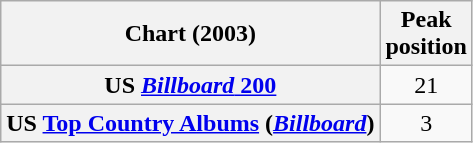<table class="wikitable sortable plainrowheaders" style="text-align:center">
<tr>
<th scope="col">Chart (2003)</th>
<th scope="col">Peak<br> position</th>
</tr>
<tr>
<th scope="row">US <a href='#'><em>Billboard</em> 200</a></th>
<td>21</td>
</tr>
<tr>
<th scope="row">US <a href='#'>Top Country Albums</a> (<em><a href='#'>Billboard</a></em>)</th>
<td>3</td>
</tr>
</table>
